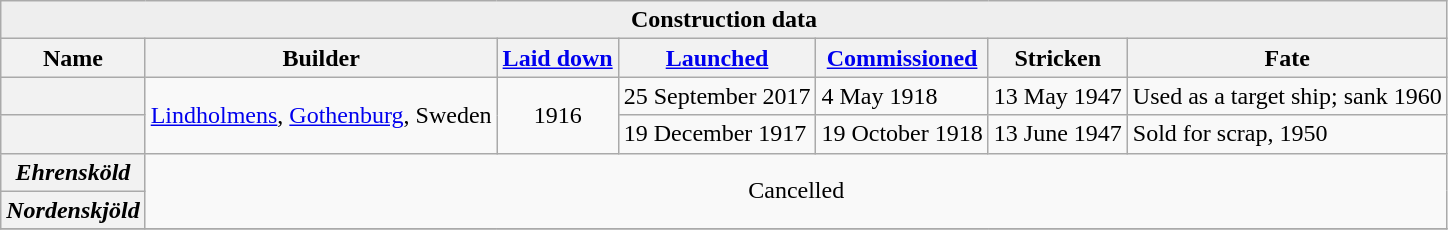<table class="wikitable  plainrowheaders">
<tr>
<th colspan="7" style="background:#eee;" align="center">Construction data</th>
</tr>
<tr>
<th scope="col">Name</th>
<th scope="col">Builder</th>
<th scope="col"><a href='#'>Laid down</a></th>
<th scope="col"><a href='#'>Launched</a></th>
<th scope="col"><a href='#'>Commissioned</a></th>
<th scope="col">Stricken</th>
<th scope="col">Fate</th>
</tr>
<tr>
<th scope="row"></th>
<td rowspan="2" align="center"><a href='#'>Lindholmens</a>, <a href='#'>Gothenburg</a>, Sweden</td>
<td rowspan=2 align="center">1916</td>
<td>25 September 2017</td>
<td>4 May 1918</td>
<td>13 May 1947</td>
<td>Used as a target ship; sank 1960</td>
</tr>
<tr>
<th scope="row"></th>
<td>19 December 1917</td>
<td>19 October 1918</td>
<td>13 June 1947</td>
<td>Sold for scrap, 1950</td>
</tr>
<tr>
<th scope="row"><em>Ehrensköld</em></th>
<td rowspan="2" colspan="6" align="center">Cancelled</td>
</tr>
<tr>
<th scope="row"><em>Nordenskjöld</em></th>
</tr>
<tr>
</tr>
</table>
